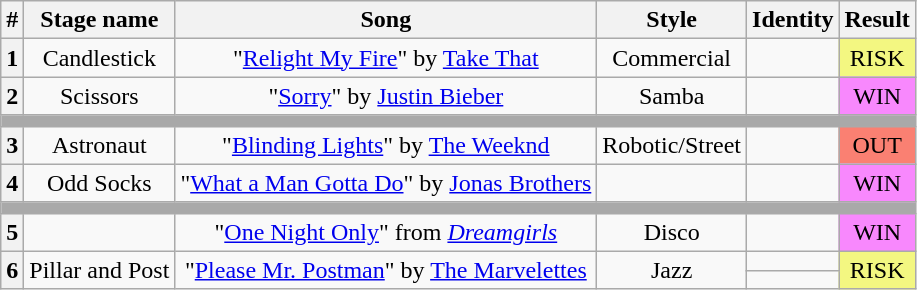<table class="wikitable plainrowheaders" style="text-align: center;">
<tr>
<th>#</th>
<th>Stage name</th>
<th>Song</th>
<th>Style</th>
<th>Identity</th>
<th>Result</th>
</tr>
<tr>
<th>1</th>
<td>Candlestick</td>
<td>"<a href='#'>Relight My Fire</a>" by <a href='#'>Take That</a></td>
<td>Commercial</td>
<td></td>
<td bgcolor=#F3F781>RISK</td>
</tr>
<tr>
<th>2</th>
<td>Scissors</td>
<td>"<a href='#'>Sorry</a>" by <a href='#'>Justin Bieber</a></td>
<td>Samba</td>
<td></td>
<td bgcolor=#F888FD>WIN</td>
</tr>
<tr>
<td colspan="6" style="background:darkgray"></td>
</tr>
<tr>
<th>3</th>
<td>Astronaut</td>
<td>"<a href='#'>Blinding Lights</a>" by <a href='#'>The Weeknd</a></td>
<td>Robotic/Street</td>
<td></td>
<td bgcolor=salmon>OUT</td>
</tr>
<tr>
<th>4</th>
<td>Odd Socks</td>
<td>"<a href='#'>What a Man Gotta Do</a>" by <a href='#'>Jonas Brothers</a></td>
<td></td>
<td></td>
<td bgcolor=#F888FD>WIN</td>
</tr>
<tr>
<td colspan="6" style="background:darkgray"></td>
</tr>
<tr>
<th>5</th>
<td></td>
<td>"<a href='#'>One Night Only</a>" from <em><a href='#'>Dreamgirls</a></em></td>
<td>Disco</td>
<td></td>
<td bgcolor=#F888FD>WIN</td>
</tr>
<tr>
<th rowspan="2">6</th>
<td rowspan="2">Pillar and Post</td>
<td rowspan="2">"<a href='#'>Please Mr. Postman</a>" by <a href='#'>The Marvelettes</a></td>
<td rowspan="2">Jazz</td>
<td></td>
<td rowspan="2" bgcolor=#F3F781>RISK</td>
</tr>
<tr>
<td></td>
</tr>
</table>
